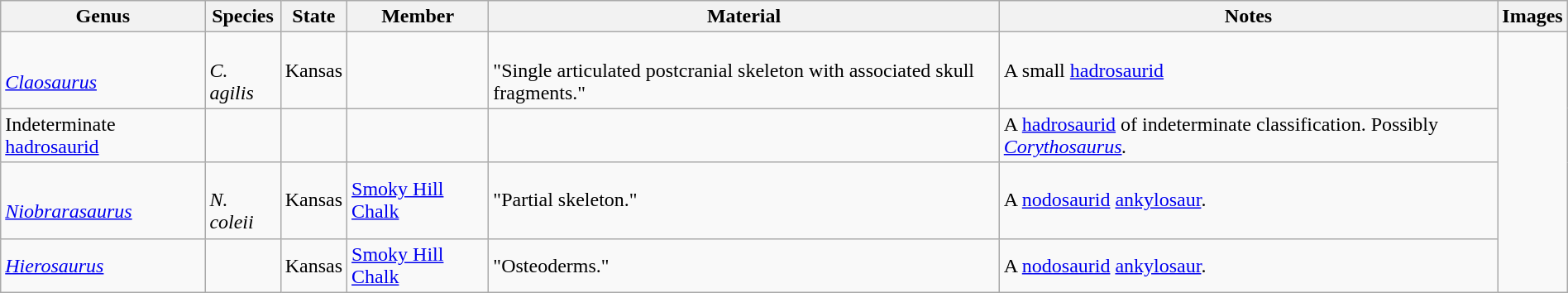<table class="wikitable" style="margin:auto; width:100%;">
<tr>
<th>Genus</th>
<th>Species</th>
<th>State</th>
<th>Member</th>
<th>Material</th>
<th>Notes</th>
<th>Images</th>
</tr>
<tr>
<td><br><em><a href='#'>Claosaurus</a></em></td>
<td><br><em>C. agilis</em></td>
<td>Kansas</td>
<td></td>
<td><br>"Single articulated postcranial skeleton with associated skull fragments."</td>
<td>A small <a href='#'>hadrosaurid</a></td>
<td rowspan="99"></td>
</tr>
<tr>
<td>Indeterminate <a href='#'>hadrosaurid</a></td>
<td></td>
<td></td>
<td></td>
<td></td>
<td>A <a href='#'>hadrosaurid</a> of indeterminate classification. Possibly <em><a href='#'>Corythosaurus</a>.</em></td>
</tr>
<tr>
<td><br><em><a href='#'>Niobrarasaurus</a></em></td>
<td><br><em>N. coleii</em></td>
<td>Kansas</td>
<td><a href='#'>Smoky Hill Chalk</a></td>
<td>"Partial skeleton."</td>
<td>A <a href='#'>nodosaurid</a> <a href='#'>ankylosaur</a>.</td>
</tr>
<tr>
<td><em><a href='#'>Hierosaurus</a></em></td>
<td></td>
<td>Kansas</td>
<td><a href='#'>Smoky Hill Chalk</a></td>
<td>"Osteoderms."</td>
<td>A <a href='#'>nodosaurid</a> <a href='#'>ankylosaur</a>.</td>
</tr>
</table>
